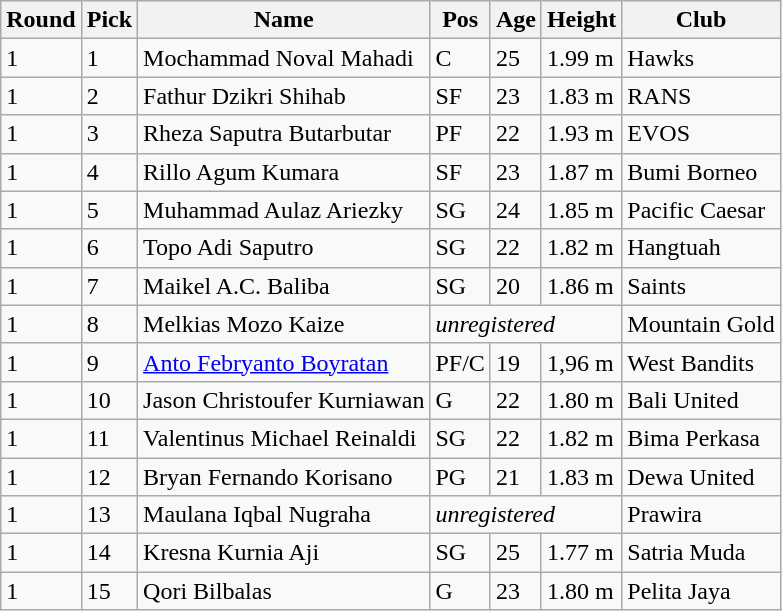<table class="wikitable sortable">
<tr>
<th>Round</th>
<th>Pick</th>
<th>Name</th>
<th>Pos</th>
<th>Age</th>
<th>Height</th>
<th>Club</th>
</tr>
<tr>
<td>1</td>
<td>1</td>
<td>Mochammad Noval Mahadi</td>
<td>C</td>
<td>25</td>
<td>1.99 m</td>
<td>Hawks</td>
</tr>
<tr>
<td>1</td>
<td>2</td>
<td>Fathur Dzikri Shihab</td>
<td>SF</td>
<td>23</td>
<td>1.83 m</td>
<td>RANS</td>
</tr>
<tr>
<td>1</td>
<td>3</td>
<td>Rheza Saputra Butarbutar</td>
<td>PF</td>
<td>22</td>
<td>1.93 m</td>
<td>EVOS</td>
</tr>
<tr>
<td>1</td>
<td>4</td>
<td>Rillo Agum Kumara</td>
<td>SF</td>
<td>23</td>
<td>1.87 m</td>
<td>Bumi Borneo</td>
</tr>
<tr>
<td>1</td>
<td>5</td>
<td>Muhammad Aulaz Ariezky</td>
<td>SG</td>
<td>24</td>
<td>1.85 m</td>
<td>Pacific Caesar</td>
</tr>
<tr>
<td>1</td>
<td>6</td>
<td>Topo Adi Saputro</td>
<td>SG</td>
<td>22</td>
<td>1.82 m</td>
<td>Hangtuah</td>
</tr>
<tr>
<td>1</td>
<td>7</td>
<td>Maikel A.C. Baliba</td>
<td>SG</td>
<td>20</td>
<td>1.86 m</td>
<td>Saints</td>
</tr>
<tr>
<td>1</td>
<td>8</td>
<td>Melkias Mozo Kaize</td>
<td colspan="3"><em>unregistered</em></td>
<td>Mountain Gold</td>
</tr>
<tr>
<td>1</td>
<td>9</td>
<td><a href='#'>Anto Febryanto Boyratan</a></td>
<td>PF/C</td>
<td>19</td>
<td>1,96 m</td>
<td>West Bandits</td>
</tr>
<tr>
<td>1</td>
<td>10</td>
<td>Jason Christoufer Kurniawan</td>
<td>G</td>
<td>22</td>
<td>1.80 m</td>
<td>Bali United</td>
</tr>
<tr>
<td>1</td>
<td>11</td>
<td>Valentinus Michael Reinaldi</td>
<td>SG</td>
<td>22</td>
<td>1.82 m</td>
<td>Bima Perkasa</td>
</tr>
<tr>
<td>1</td>
<td>12</td>
<td>Bryan Fernando Korisano</td>
<td>PG</td>
<td>21</td>
<td>1.83 m</td>
<td>Dewa United</td>
</tr>
<tr>
<td>1</td>
<td>13</td>
<td>Maulana Iqbal Nugraha</td>
<td colspan="3"><em>unregistered</em></td>
<td>Prawira</td>
</tr>
<tr>
<td>1</td>
<td>14</td>
<td>Kresna Kurnia Aji</td>
<td>SG</td>
<td>25</td>
<td>1.77 m</td>
<td>Satria Muda</td>
</tr>
<tr>
<td>1</td>
<td>15</td>
<td>Qori Bilbalas</td>
<td>G</td>
<td>23</td>
<td>1.80 m</td>
<td>Pelita Jaya</td>
</tr>
</table>
